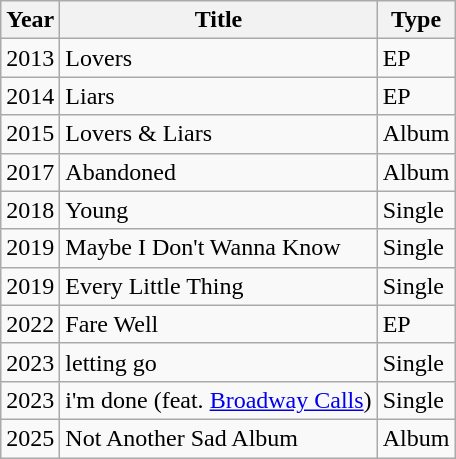<table class="wikitable">
<tr>
<th>Year</th>
<th>Title</th>
<th>Type</th>
</tr>
<tr>
<td>2013</td>
<td>Lovers</td>
<td>EP</td>
</tr>
<tr>
<td>2014</td>
<td>Liars</td>
<td>EP</td>
</tr>
<tr>
<td>2015</td>
<td>Lovers & Liars</td>
<td>Album</td>
</tr>
<tr>
<td>2017</td>
<td>Abandoned</td>
<td>Album</td>
</tr>
<tr>
<td>2018</td>
<td>Young</td>
<td>Single</td>
</tr>
<tr>
<td>2019</td>
<td>Maybe I Don't Wanna Know</td>
<td>Single</td>
</tr>
<tr>
<td>2019</td>
<td>Every Little Thing</td>
<td>Single</td>
</tr>
<tr>
<td>2022</td>
<td>Fare Well</td>
<td>EP</td>
</tr>
<tr>
<td>2023</td>
<td>letting go</td>
<td>Single</td>
</tr>
<tr>
<td>2023</td>
<td>i'm done (feat. <a href='#'>Broadway Calls</a>)</td>
<td>Single</td>
</tr>
<tr>
<td>2025</td>
<td>Not Another Sad Album</td>
<td>Album</td>
</tr>
</table>
